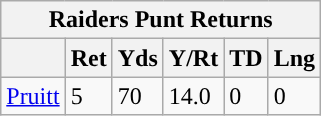<table class="wikitable">
<tr>
<th colspan="6">Raiders Punt Returns</th>
</tr>
<tr>
<th></th>
<th>Ret</th>
<th>Yds</th>
<th>Y/Rt</th>
<th>TD</th>
<th>Lng</th>
</tr>
<tr>
<td><a href='#'>Pruitt</a></td>
<td>5</td>
<td>70</td>
<td>14.0</td>
<td>0</td>
<td>0</td>
</tr>
</table>
